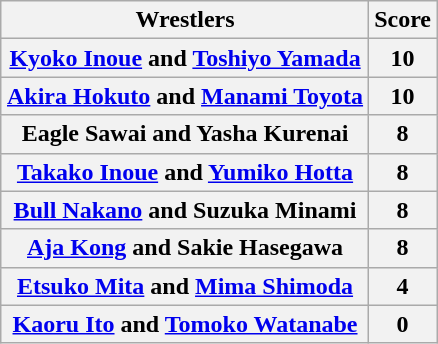<table class="wikitable" style="margin: 1em auto 1em auto">
<tr>
<th>Wrestlers</th>
<th>Score</th>
</tr>
<tr>
<th><a href='#'>Kyoko Inoue</a> and <a href='#'>Toshiyo Yamada</a></th>
<th>  10  </th>
</tr>
<tr>
<th><a href='#'>Akira Hokuto</a> and <a href='#'>Manami Toyota</a></th>
<th>10</th>
</tr>
<tr>
<th>Eagle Sawai and Yasha Kurenai</th>
<th>8</th>
</tr>
<tr>
<th><a href='#'>Takako Inoue</a> and <a href='#'>Yumiko Hotta</a></th>
<th>8</th>
</tr>
<tr>
<th><a href='#'>Bull Nakano</a> and Suzuka Minami</th>
<th>8</th>
</tr>
<tr>
<th><a href='#'>Aja Kong</a> and Sakie Hasegawa</th>
<th>8</th>
</tr>
<tr>
<th><a href='#'>Etsuko Mita</a> and <a href='#'>Mima Shimoda</a><br></th>
<th>4</th>
</tr>
<tr>
<th><a href='#'>Kaoru Ito</a> and <a href='#'>Tomoko Watanabe</a></th>
<th>0</th>
</tr>
</table>
